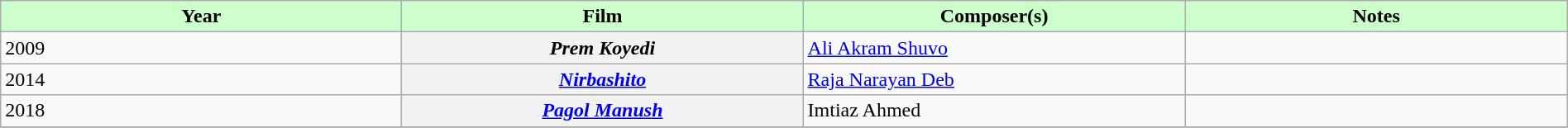<table class="wikitable plainrowheaders" width="100%" textcolor:#000;">
<tr style="background:#cfc; text-align:center;">
<td scope="col" width=21%><strong>Year</strong></td>
<td scope="col" width=21%><strong>Film</strong></td>
<td scope="col" width=20%><strong>Composer(s)</strong></td>
<td scope="col" width=20%><strong>Notes</strong></td>
</tr>
<tr>
<td>2009</td>
<th><em>Prem Koyedi</em></th>
<td><a href='#'>Ali Akram Shuvo</a></td>
<td></td>
</tr>
<tr>
<td>2014</td>
<th><em><a href='#'>Nirbashito</a></em></th>
<td><a href='#'>Raja Narayan Deb</a></td>
<td></td>
</tr>
<tr>
<td>2018</td>
<th><em><a href='#'>Pagol Manush</a></em></th>
<td>Imtiaz Ahmed</td>
<td></td>
</tr>
<tr>
</tr>
</table>
